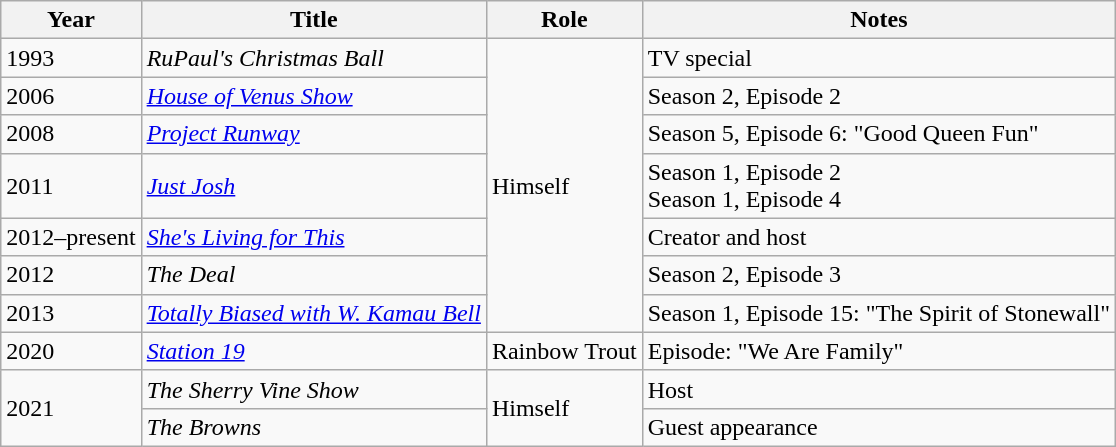<table class="wikitable sortable">
<tr>
<th>Year</th>
<th>Title</th>
<th>Role</th>
<th class="unsortable">Notes</th>
</tr>
<tr>
<td>1993</td>
<td><em>RuPaul's Christmas Ball</em></td>
<td rowspan="7">Himself</td>
<td>TV special</td>
</tr>
<tr>
<td>2006</td>
<td><em><a href='#'>House of Venus Show</a></em></td>
<td>Season 2, Episode 2</td>
</tr>
<tr>
<td>2008</td>
<td><em><a href='#'>Project Runway</a></em></td>
<td>Season 5, Episode 6: "Good Queen Fun"</td>
</tr>
<tr>
<td>2011</td>
<td><em><a href='#'>Just Josh</a></em></td>
<td>Season 1, Episode 2 <br> Season 1, Episode 4</td>
</tr>
<tr>
<td>2012–present</td>
<td><em><a href='#'>She's Living for This</a></em></td>
<td>Creator and host</td>
</tr>
<tr>
<td>2012</td>
<td><em>The Deal</em></td>
<td>Season 2, Episode 3</td>
</tr>
<tr>
<td>2013</td>
<td><em><a href='#'>Totally Biased with W. Kamau Bell</a></em></td>
<td>Season 1, Episode 15: "The Spirit of Stonewall"</td>
</tr>
<tr>
<td>2020</td>
<td><em><a href='#'>Station 19</a></em></td>
<td>Rainbow Trout</td>
<td>Episode: "We Are Family"</td>
</tr>
<tr>
<td rowspan="2">2021</td>
<td><em>The Sherry Vine Show</em></td>
<td rowspan="2">Himself</td>
<td>Host</td>
</tr>
<tr>
<td scope="row"><em>The Browns</em></td>
<td scope="row">Guest appearance</td>
</tr>
</table>
